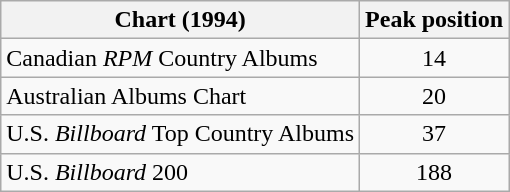<table class="wikitable">
<tr>
<th>Chart (1994)</th>
<th>Peak position</th>
</tr>
<tr>
<td>Canadian <em>RPM</em> Country Albums</td>
<td align="center">14</td>
</tr>
<tr>
<td>Australian Albums Chart</td>
<td align="center">20</td>
</tr>
<tr>
<td>U.S. <em>Billboard</em> Top Country Albums</td>
<td align="center">37</td>
</tr>
<tr>
<td>U.S. <em>Billboard</em> 200</td>
<td align="center">188</td>
</tr>
</table>
